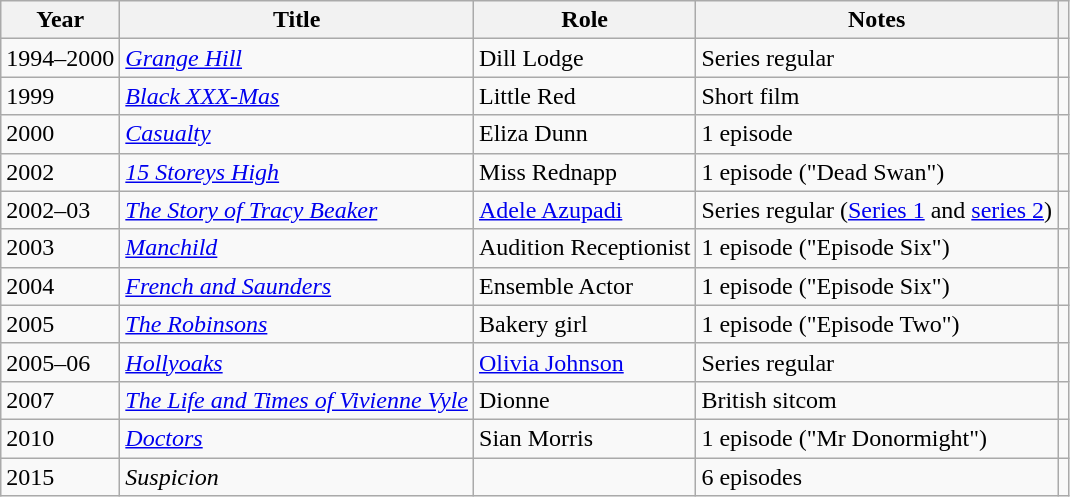<table class="wikitable sortable plainrowheaders">
<tr>
<th scope="col">Year</th>
<th scope="col">Title</th>
<th scope="col">Role</th>
<th scope="col" class="unsortable">Notes</th>
<th scope="col" class="unsortable"></th>
</tr>
<tr>
<td>1994–2000</td>
<td><em><a href='#'>Grange Hill</a></em></td>
<td>Dill Lodge</td>
<td>Series regular</td>
<td style="text-align:center;"></td>
</tr>
<tr>
<td>1999</td>
<td><em><a href='#'>Black XXX-Mas</a></em></td>
<td>Little Red</td>
<td>Short film</td>
<td style="text-align:center;"></td>
</tr>
<tr>
<td>2000</td>
<td><em><a href='#'>Casualty</a></em></td>
<td>Eliza Dunn</td>
<td>1 episode</td>
<td style="text-align:center;"></td>
</tr>
<tr>
<td>2002</td>
<td><em><a href='#'>15 Storeys High</a></em></td>
<td>Miss Rednapp</td>
<td>1 episode ("Dead Swan")</td>
<td style="text-align:center;"></td>
</tr>
<tr>
<td>2002–03</td>
<td><em><a href='#'>The Story of Tracy Beaker</a></em></td>
<td><a href='#'>Adele Azupadi</a></td>
<td>Series regular (<a href='#'>Series 1</a> and <a href='#'>series 2</a>)</td>
<td style="text-align:center;"></td>
</tr>
<tr>
<td>2003</td>
<td><em><a href='#'>Manchild</a></em></td>
<td>Audition Receptionist</td>
<td>1 episode ("Episode Six")</td>
<td style="text-align:center;"></td>
</tr>
<tr>
<td>2004</td>
<td><em><a href='#'>French and Saunders</a></em></td>
<td>Ensemble Actor</td>
<td>1 episode ("Episode Six")</td>
<td style="text-align:center;"></td>
</tr>
<tr>
<td>2005</td>
<td><em><a href='#'>The Robinsons</a></em></td>
<td>Bakery girl</td>
<td>1 episode ("Episode Two")</td>
<td style="text-align:center;"></td>
</tr>
<tr>
<td>2005–06</td>
<td><em><a href='#'>Hollyoaks</a></em></td>
<td><a href='#'>Olivia Johnson</a></td>
<td>Series regular</td>
<td style="text-align:center;"></td>
</tr>
<tr>
<td>2007</td>
<td><em><a href='#'>The Life and Times of Vivienne Vyle</a></em></td>
<td>Dionne</td>
<td>British sitcom</td>
<td style="text-align:center;"></td>
</tr>
<tr>
<td>2010</td>
<td><em><a href='#'>Doctors</a></em></td>
<td>Sian Morris</td>
<td>1 episode ("Mr Donormight")</td>
<td style="text-align:center;"></td>
</tr>
<tr>
<td>2015</td>
<td><em>Suspicion</em></td>
<td></td>
<td>6 episodes</td>
<td style="text-align:center;"></td>
</tr>
</table>
